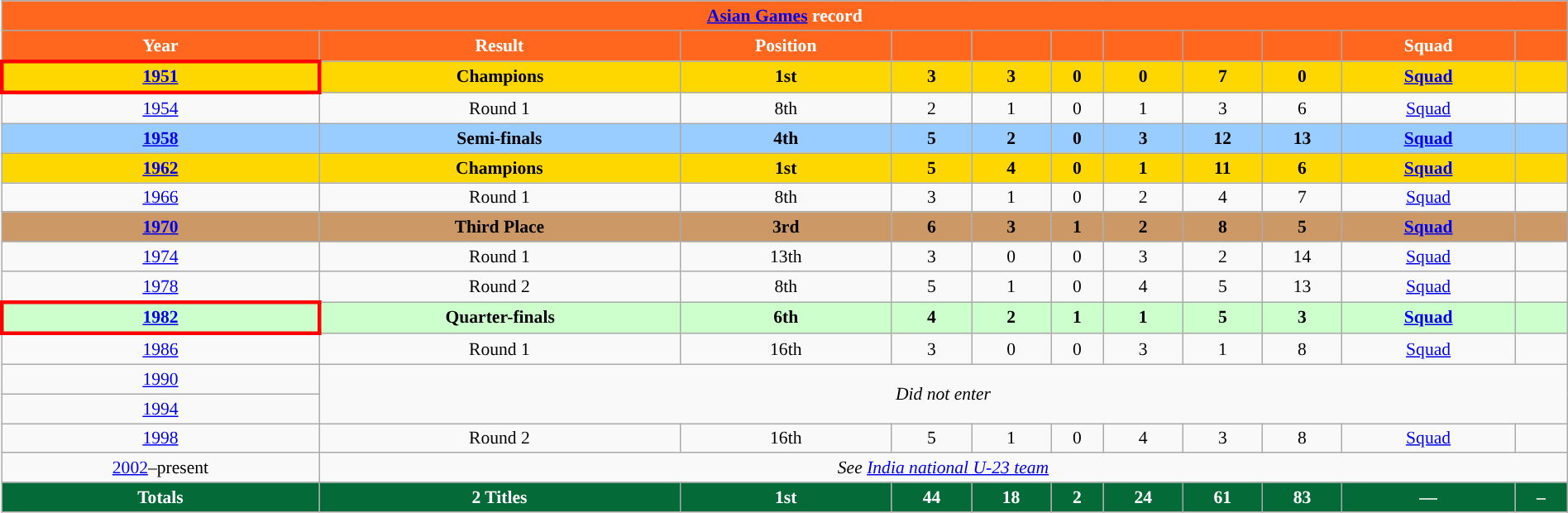<table class="wikitable" style="font-size:90%; text-align:center;" width="100%" class="wikitable">
<tr>
<th colspan=11 style="background:#FF671F; color:white; "><a href='#'>Asian Games</a> record</th>
</tr>
<tr>
<th style="background:#FF671F; color:white; ">Year</th>
<th style="background:#FF671F; color:white; ">Result</th>
<th style="background:#FF671F; color:white; ">Position</th>
<th style="background:#FF671F; color:white; "></th>
<th style="background:#FF671F; color:white; "></th>
<th style="background:#FF671F; color:white; "></th>
<th style="background:#FF671F; color:white; "></th>
<th style="background:#FF671F; color:white; "></th>
<th style="background:#FF671F; color:white; "></th>
<th style="background:#FF671F; color:white; ">Squad</th>
<th style="background:#FF671F; color:white; "></th>
</tr>
<tr style="background:gold">
<td style="border: 3px solid red"> <strong><a href='#'>1951</a></strong></td>
<td><strong>Champions</strong></td>
<td><strong>1st</strong></td>
<td><strong>3</strong></td>
<td><strong>3</strong></td>
<td><strong>0</strong></td>
<td><strong>0</strong></td>
<td><strong>7</strong></td>
<td><strong>0</strong></td>
<td><strong><a href='#'>Squad</a></strong></td>
<td></td>
</tr>
<tr>
<td> <a href='#'>1954</a></td>
<td>Round 1</td>
<td>8th</td>
<td>2</td>
<td>1</td>
<td>0</td>
<td>1</td>
<td>3</td>
<td>6</td>
<td><a href='#'>Squad</a></td>
<td></td>
</tr>
<tr style="background:#9acdff;">
<td> <strong><a href='#'>1958</a></strong></td>
<td><strong>Semi-finals</strong></td>
<td><strong>4th</strong></td>
<td><strong>5</strong></td>
<td><strong>2</strong></td>
<td><strong>0</strong></td>
<td><strong>3</strong></td>
<td><strong>12</strong></td>
<td><strong>13</strong></td>
<td><strong><a href='#'>Squad</a></strong></td>
<td></td>
</tr>
<tr style="background:gold">
<td> <strong><a href='#'>1962</a></strong></td>
<td><strong>Champions</strong></td>
<td><strong>1st</strong></td>
<td><strong>5</strong></td>
<td><strong>4</strong></td>
<td><strong>0</strong></td>
<td><strong>1</strong></td>
<td><strong>11</strong></td>
<td><strong>6</strong></td>
<td><strong><a href='#'>Squad</a></strong></td>
<td></td>
</tr>
<tr>
<td> <a href='#'>1966</a></td>
<td>Round 1</td>
<td>8th</td>
<td>3</td>
<td>1</td>
<td>0</td>
<td>2</td>
<td>4</td>
<td>7</td>
<td><a href='#'>Squad</a></td>
<td></td>
</tr>
<tr style="background:#c96;">
<td> <strong><a href='#'>1970</a></strong></td>
<td><strong>Third Place</strong></td>
<td><strong>3rd</strong></td>
<td><strong>6</strong></td>
<td><strong>3</strong></td>
<td><strong>1</strong></td>
<td><strong>2</strong></td>
<td><strong>8</strong></td>
<td><strong>5</strong></td>
<td><strong><a href='#'>Squad</a></strong></td>
<td></td>
</tr>
<tr>
<td> <a href='#'>1974</a></td>
<td>Round 1</td>
<td>13th</td>
<td>3</td>
<td>0</td>
<td>0</td>
<td>3</td>
<td>2</td>
<td>14</td>
<td><a href='#'>Squad</a></td>
<td></td>
</tr>
<tr>
<td> <a href='#'>1978</a></td>
<td>Round 2</td>
<td>8th</td>
<td>5</td>
<td>1</td>
<td>0</td>
<td>4</td>
<td>5</td>
<td>13</td>
<td><a href='#'>Squad</a></td>
<td></td>
</tr>
<tr bgcolor=#ccffcc>
<td style="border: 3px solid red"> <strong><a href='#'>1982</a></strong></td>
<td><strong>Quarter-finals</strong></td>
<td><strong>6th</strong></td>
<td><strong>4</strong></td>
<td><strong>2</strong></td>
<td><strong>1</strong></td>
<td><strong>1</strong></td>
<td><strong>5</strong></td>
<td><strong>3</strong></td>
<td><strong><a href='#'>Squad</a></strong></td>
<td></td>
</tr>
<tr>
<td> <a href='#'>1986</a></td>
<td>Round 1</td>
<td>16th</td>
<td>3</td>
<td>0</td>
<td>0</td>
<td>3</td>
<td>1</td>
<td>8</td>
<td><a href='#'>Squad</a></td>
<td></td>
</tr>
<tr>
<td> <a href='#'>1990</a></td>
<td colspan="10" rowspan="2"><em>Did not enter</em></td>
</tr>
<tr>
<td> <a href='#'>1994</a></td>
</tr>
<tr>
<td> <a href='#'>1998</a></td>
<td>Round 2</td>
<td>16th</td>
<td>5</td>
<td>1</td>
<td>0</td>
<td>4</td>
<td>3</td>
<td>8</td>
<td><a href='#'>Squad</a></td>
<td></td>
</tr>
<tr>
<td> <a href='#'>2002</a>–present</td>
<td colspan=10><em>See <a href='#'>India national U-23 team</a></em></td>
</tr>
<tr>
<th style="background:#046A38; color:white; "><strong>Totals</strong></th>
<th style="background:#046A38; color:white; ">2 Titles</th>
<th style="background:#046A38; color:white; ">1st</th>
<th style="background:#046A38; color:white; ">44</th>
<th style="background:#046A38; color:white; ">18</th>
<th style="background:#046A38; color:white; ">2</th>
<th style="background:#046A38; color:white; ">24</th>
<th style="background:#046A38; color:white; ">61</th>
<th style="background:#046A38; color:white; ">83</th>
<th style="background:#046A38; color:white; ">—</th>
<th style="background:#046A38; color:white; ">–</th>
</tr>
</table>
